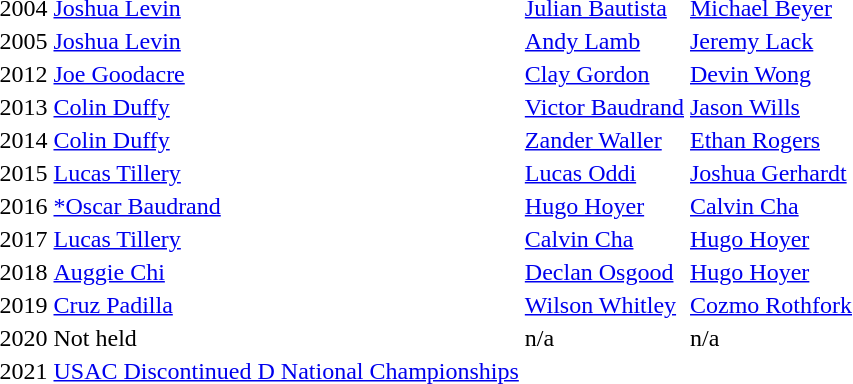<table>
<tr>
<td style="text-align:center;">2004</td>
<td><a href='#'>Joshua Levin</a></td>
<td><a href='#'>Julian Bautista</a></td>
<td><a href='#'>Michael Beyer</a></td>
</tr>
<tr>
<td style="text-align:center;">2005</td>
<td><a href='#'>Joshua Levin</a></td>
<td><a href='#'>Andy Lamb</a></td>
<td><a href='#'>Jeremy Lack</a></td>
</tr>
<tr>
<td style="text-align:center;">2012</td>
<td><a href='#'>Joe Goodacre</a></td>
<td><a href='#'>Clay Gordon</a></td>
<td><a href='#'>Devin Wong</a></td>
</tr>
<tr>
<td style="text-align:center;">2013</td>
<td><a href='#'>Colin Duffy</a></td>
<td><a href='#'>Victor Baudrand</a></td>
<td><a href='#'>Jason Wills</a></td>
</tr>
<tr>
<td style="text-align:center;">2014</td>
<td><a href='#'>Colin Duffy</a></td>
<td><a href='#'>Zander Waller</a></td>
<td><a href='#'>Ethan Rogers</a></td>
</tr>
<tr>
<td style="text-align:center;">2015</td>
<td><a href='#'>Lucas Tillery</a></td>
<td><a href='#'>Lucas Oddi</a></td>
<td><a href='#'>Joshua Gerhardt</a></td>
</tr>
<tr>
<td style="text-align:center;">2016</td>
<td><a href='#'>*Oscar Baudrand</a></td>
<td><a href='#'>Hugo Hoyer</a></td>
<td><a href='#'>Calvin Cha</a></td>
</tr>
<tr>
<td style="text-align:center;">2017</td>
<td><a href='#'>Lucas Tillery</a></td>
<td><a href='#'>Calvin Cha</a></td>
<td><a href='#'>Hugo Hoyer</a></td>
</tr>
<tr>
<td style="text-align:center;">2018</td>
<td><a href='#'>Auggie Chi</a></td>
<td><a href='#'>Declan Osgood</a></td>
<td><a href='#'>Hugo Hoyer</a></td>
</tr>
<tr>
<td style="text-align:center;">2019</td>
<td><a href='#'>Cruz Padilla</a></td>
<td><a href='#'>Wilson Whitley</a></td>
<td><a href='#'>Cozmo Rothfork</a></td>
</tr>
<tr>
<td style="text-align:center;">2020</td>
<td>Not held</td>
<td>n/a</td>
<td>n/a</td>
</tr>
<tr>
<td style="text-align:center;">2021</td>
<td><a href='#'>USAC Discontinued D National Championships</a></td>
</tr>
</table>
